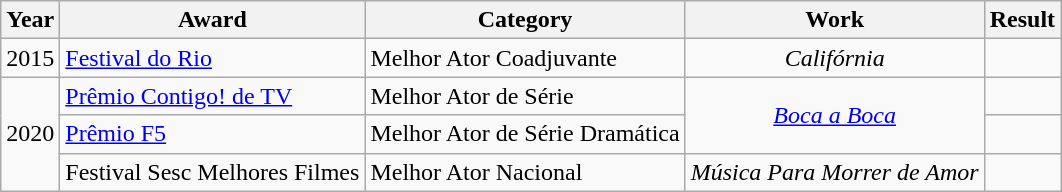<table class="wikitable sortable">
<tr>
<th>Year</th>
<th>Award</th>
<th>Category</th>
<th>Work</th>
<th>Result</th>
</tr>
<tr>
<td>2015</td>
<td><a href='#'>Festival do Rio</a></td>
<td>Melhor Ator Coadjuvante</td>
<td style="text-align:center;"><em>Califórnia</em></td>
<td></td>
</tr>
<tr>
<td rowspan=3>2020</td>
<td><a href='#'>Prêmio Contigo! de TV</a></td>
<td>Melhor Ator de Série</td>
<td rowspan=2 style="text-align:center;"><em><a href='#'>Boca a Boca</a></em></td>
<td></td>
</tr>
<tr>
<td><a href='#'>Prêmio F5</a></td>
<td>Melhor Ator de Série Dramática</td>
<td></td>
</tr>
<tr>
<td>Festival Sesc Melhores Filmes</td>
<td>Melhor Ator Nacional </td>
<td style="text-align:center;"><em>Música Para Morrer de Amor</em></td>
<td></td>
</tr>
</table>
